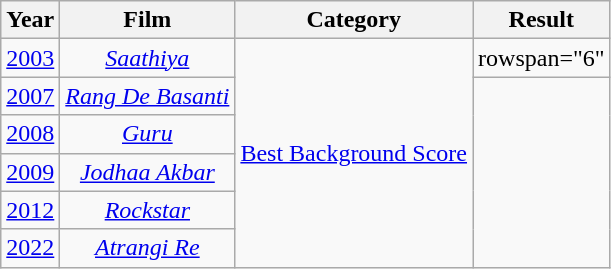<table class="wikitable">
<tr>
<th>Year</th>
<th>Film</th>
<th>Category</th>
<th>Result</th>
</tr>
<tr>
<td style="text-align:center;"><a href='#'>2003</a></td>
<td style="text-align:center;"><em><a href='#'>Saathiya</a></em></td>
<td style="text-align:center;" rowspan="6"><a href='#'>Best Background Score</a></td>
<td>rowspan="6" </td>
</tr>
<tr>
<td style="text-align:center;"><a href='#'>2007</a></td>
<td style="text-align:center;"><em><a href='#'>Rang De Basanti</a></em></td>
</tr>
<tr>
<td style="text-align:center;"><a href='#'>2008</a></td>
<td style="text-align:center;"><em><a href='#'>Guru</a></em></td>
</tr>
<tr>
<td style="text-align:center;"><a href='#'>2009</a></td>
<td style="text-align:center;"><em><a href='#'>Jodhaa Akbar</a></em></td>
</tr>
<tr>
<td style="text-align:center;"><a href='#'>2012</a></td>
<td style="text-align:center;"><em><a href='#'>Rockstar</a></em></td>
</tr>
<tr>
<td style="text-align:center;"><a href='#'>2022</a></td>
<td style="text-align:center;"><em><a href='#'>Atrangi Re</a></em></td>
</tr>
</table>
